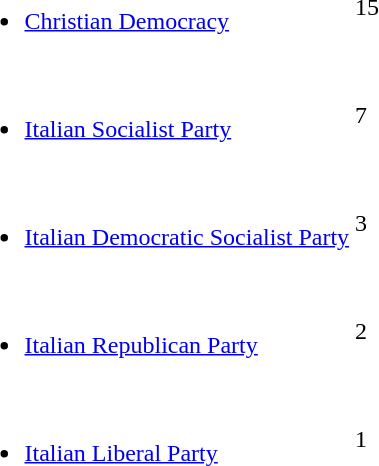<table>
<tr>
<td><br><ul><li><a href='#'>Christian Democracy</a></li></ul></td>
<td><div>15</div></td>
</tr>
<tr>
<td><br><ul><li><a href='#'>Italian Socialist Party</a></li></ul></td>
<td><div>7</div></td>
</tr>
<tr>
<td><br><ul><li><a href='#'>Italian Democratic Socialist Party</a></li></ul></td>
<td><div>3</div></td>
</tr>
<tr>
<td><br><ul><li><a href='#'>Italian Republican Party</a></li></ul></td>
<td><div>2</div></td>
</tr>
<tr>
<td><br><ul><li><a href='#'>Italian Liberal Party</a></li></ul></td>
<td><div>1</div></td>
</tr>
</table>
